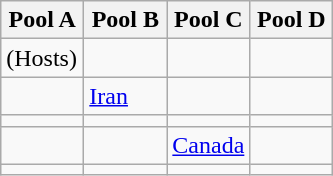<table class="wikitable">
<tr>
<th width=25%>Pool A</th>
<th width=25%>Pool B</th>
<th width=25%>Pool C</th>
<th width=25%>Pool D</th>
</tr>
<tr>
<td> (Hosts)</td>
<td></td>
<td></td>
<td></td>
</tr>
<tr>
<td></td>
<td> <a href='#'>Iran</a></td>
<td></td>
<td></td>
</tr>
<tr>
<td></td>
<td></td>
<td></td>
<td></td>
</tr>
<tr>
<td></td>
<td></td>
<td> <a href='#'>Canada</a></td>
<td></td>
</tr>
<tr>
<td></td>
<td></td>
<td></td>
<td></td>
</tr>
</table>
